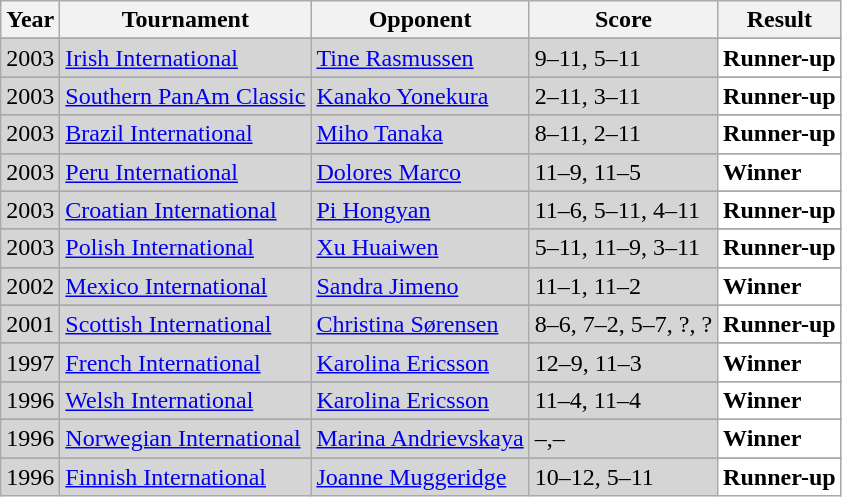<table class="wikitable">
<tr>
<th>Year</th>
<th>Tournament</th>
<th>Opponent</th>
<th>Score</th>
<th>Result</th>
</tr>
<tr>
</tr>
<tr style="background:#D5D5D5">
<td align="center">2003</td>
<td align="left"><a href='#'>Irish International</a></td>
<td align="left"> <a href='#'>Tine Rasmussen</a></td>
<td align="left">9–11, 5–11</td>
<td style="text-align:left; background:white"> <strong>Runner-up</strong></td>
</tr>
<tr>
</tr>
<tr style="background:#D5D5D5">
<td align="center">2003</td>
<td align="left"><a href='#'>Southern PanAm Classic</a></td>
<td align="left"> <a href='#'>Kanako Yonekura</a></td>
<td align="left">2–11, 3–11</td>
<td style="text-align:left; background:white"> <strong>Runner-up</strong></td>
</tr>
<tr>
</tr>
<tr style="background:#D5D5D5">
<td align="center">2003</td>
<td align="left"><a href='#'>Brazil International</a></td>
<td align="left"> <a href='#'>Miho Tanaka</a></td>
<td align="left">8–11, 2–11</td>
<td style="text-align:left; background:white"> <strong>Runner-up</strong></td>
</tr>
<tr>
</tr>
<tr style="background:#D5D5D5">
<td align="center">2003</td>
<td align="left"><a href='#'>Peru International</a></td>
<td align="left"> <a href='#'>Dolores Marco</a></td>
<td align="left">11–9, 11–5</td>
<td style="text-align:left; background:white"> <strong>Winner</strong></td>
</tr>
<tr>
</tr>
<tr style="background:#D5D5D5">
<td align="center">2003</td>
<td align="left"><a href='#'>Croatian International</a></td>
<td align="left"> <a href='#'>Pi Hongyan</a></td>
<td align="left">11–6, 5–11, 4–11</td>
<td style="text-align:left; background:white"> <strong>Runner-up</strong></td>
</tr>
<tr>
</tr>
<tr style="background:#D5D5D5">
<td align="center">2003</td>
<td align="left"><a href='#'>Polish International</a></td>
<td align="left"> <a href='#'>Xu Huaiwen</a></td>
<td align="left">5–11, 11–9, 3–11</td>
<td style="text-align:left; background:white"> <strong>Runner-up</strong></td>
</tr>
<tr>
</tr>
<tr style="background:#D5D5D5">
<td align="center">2002</td>
<td align="left"><a href='#'>Mexico International</a></td>
<td align="left"> <a href='#'>Sandra Jimeno</a></td>
<td align="left">11–1, 11–2</td>
<td style="text-align:left; background:white"> <strong>Winner</strong></td>
</tr>
<tr>
</tr>
<tr style="background:#D5D5D5">
<td align="center">2001</td>
<td align="left"><a href='#'>Scottish International</a></td>
<td align="left"> <a href='#'>Christina Sørensen</a></td>
<td align="left">8–6, 7–2, 5–7, ?, ?</td>
<td style="text-align:left; background:white"> <strong>Runner-up</strong></td>
</tr>
<tr>
</tr>
<tr style="background:#D5D5D5">
<td align="center">1997</td>
<td align="left"><a href='#'>French International</a></td>
<td align="left"> <a href='#'>Karolina Ericsson</a></td>
<td align="left">12–9, 11–3</td>
<td style="text-align:left; background:white"> <strong>Winner</strong></td>
</tr>
<tr>
</tr>
<tr style="background:#D5D5D5">
<td align="center">1996</td>
<td align="left"><a href='#'>Welsh International</a></td>
<td align="left"> <a href='#'>Karolina Ericsson</a></td>
<td align="left">11–4, 11–4</td>
<td style="text-align:left; background:white"> <strong>Winner</strong></td>
</tr>
<tr>
</tr>
<tr style="background:#D5D5D5">
<td align="center">1996</td>
<td align="left"><a href='#'>Norwegian International</a></td>
<td align="left"> <a href='#'>Marina Andrievskaya</a></td>
<td align="left">–,–</td>
<td style="text-align:left; background:white"> <strong>Winner</strong></td>
</tr>
<tr>
</tr>
<tr style="background:#D5D5D5">
<td align="center">1996</td>
<td align="left"><a href='#'>Finnish International</a></td>
<td align="left"> <a href='#'>Joanne Muggeridge</a></td>
<td align="left">10–12, 5–11</td>
<td style="text-align:left; background:white"> <strong>Runner-up</strong></td>
</tr>
</table>
